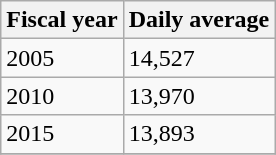<table class="wikitable">
<tr>
<th>Fiscal year</th>
<th>Daily average</th>
</tr>
<tr>
<td>2005</td>
<td>14,527</td>
</tr>
<tr>
<td>2010</td>
<td>13,970</td>
</tr>
<tr>
<td>2015</td>
<td>13,893</td>
</tr>
<tr>
</tr>
</table>
